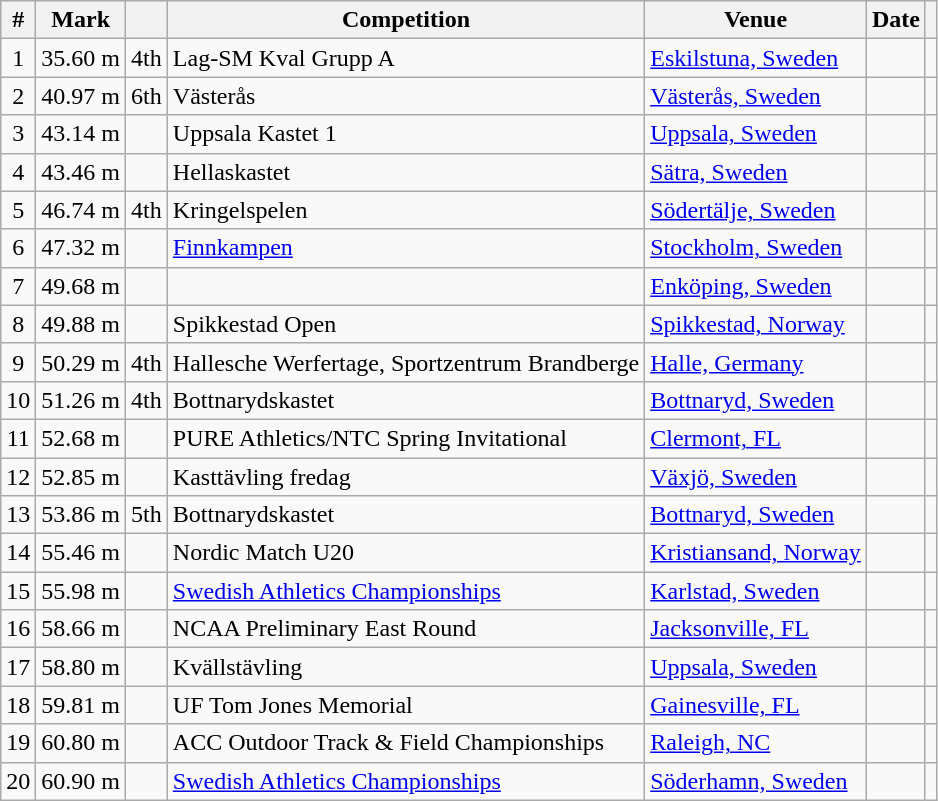<table class="wikitable sortable">
<tr>
<th>#</th>
<th>Mark</th>
<th class=unsortable></th>
<th>Competition</th>
<th>Venue</th>
<th>Date</th>
<th></th>
</tr>
<tr>
<td align=center>1</td>
<td align=right>35.60 m</td>
<td>4th</td>
<td>Lag-SM Kval Grupp A</td>
<td><a href='#'>Eskilstuna, Sweden</a></td>
<td align=right></td>
<td></td>
</tr>
<tr>
<td align=center>2</td>
<td align=right>40.97 m</td>
<td>6th</td>
<td>Västerås</td>
<td><a href='#'>Västerås, Sweden</a></td>
<td align=right></td>
<td></td>
</tr>
<tr>
<td align=center>3</td>
<td align=right>43.14 m</td>
<td></td>
<td>Uppsala Kastet 1</td>
<td><a href='#'>Uppsala, Sweden</a></td>
<td align=right></td>
<td></td>
</tr>
<tr>
<td align=center>4</td>
<td align=right>43.46 m</td>
<td></td>
<td>Hellaskastet</td>
<td><a href='#'>Sätra, Sweden</a></td>
<td align=right></td>
<td></td>
</tr>
<tr>
<td align=center>5</td>
<td align=right>46.74 m</td>
<td>4th</td>
<td>Kringelspelen</td>
<td><a href='#'>Södertälje, Sweden</a></td>
<td align=right></td>
<td></td>
</tr>
<tr>
<td align=center>6</td>
<td align=right>47.32 m</td>
<td></td>
<td><a href='#'>Finnkampen</a></td>
<td><a href='#'>Stockholm, Sweden</a></td>
<td align=right></td>
<td></td>
</tr>
<tr>
<td align=center>7</td>
<td align=right>49.68 m</td>
<td></td>
<td></td>
<td><a href='#'>Enköping, Sweden</a></td>
<td align=right></td>
<td></td>
</tr>
<tr>
<td align=center>8</td>
<td align=right>49.88 m</td>
<td></td>
<td>Spikkestad Open</td>
<td><a href='#'>Spikkestad, Norway</a></td>
<td align=right></td>
<td></td>
</tr>
<tr>
<td align=center>9</td>
<td align=right>50.29 m</td>
<td>4th</td>
<td>Hallesche Werfertage, Sportzentrum Brandberge</td>
<td><a href='#'>Halle, Germany</a></td>
<td align=right></td>
<td></td>
</tr>
<tr>
<td align=center>10</td>
<td align=right>51.26 m</td>
<td>4th</td>
<td>Bottnarydskastet</td>
<td><a href='#'>Bottnaryd, Sweden</a></td>
<td align=right></td>
<td></td>
</tr>
<tr>
<td align=center>11</td>
<td align=right>52.68 m</td>
<td></td>
<td>PURE Athletics/NTC Spring Invitational</td>
<td><a href='#'>Clermont, FL</a></td>
<td align=right></td>
<td></td>
</tr>
<tr>
<td align=center>12</td>
<td align=right>52.85 m</td>
<td></td>
<td>Kasttävling fredag</td>
<td><a href='#'>Växjö, Sweden</a></td>
<td align=right></td>
<td></td>
</tr>
<tr>
<td align=center>13</td>
<td align=right>53.86 m</td>
<td>5th</td>
<td>Bottnarydskastet</td>
<td><a href='#'>Bottnaryd, Sweden</a></td>
<td align=right></td>
<td></td>
</tr>
<tr>
<td align=center>14</td>
<td align=right>55.46 m</td>
<td></td>
<td>Nordic Match U20</td>
<td><a href='#'>Kristiansand, Norway</a></td>
<td align=right></td>
<td></td>
</tr>
<tr>
<td align=center>15</td>
<td align=right>55.98 m</td>
<td></td>
<td><a href='#'>Swedish Athletics Championships</a></td>
<td><a href='#'>Karlstad, Sweden</a></td>
<td align=right><a href='#'></a></td>
<td></td>
</tr>
<tr>
<td align=center>16</td>
<td align=right>58.66 m</td>
<td> </td>
<td>NCAA Preliminary East Round</td>
<td><a href='#'>Jacksonville, FL</a></td>
<td align=right></td>
<td></td>
</tr>
<tr>
<td align=center>17</td>
<td align=right>58.80 m</td>
<td></td>
<td>Kvällstävling</td>
<td><a href='#'>Uppsala, Sweden</a></td>
<td align=right></td>
<td></td>
</tr>
<tr>
<td align=center>18</td>
<td align=right>59.81 m</td>
<td></td>
<td>UF Tom Jones Memorial</td>
<td><a href='#'>Gainesville, FL</a></td>
<td align=right></td>
<td></td>
</tr>
<tr>
<td align=center>19</td>
<td align=right>60.80 m</td>
<td></td>
<td>ACC Outdoor Track & Field Championships</td>
<td><a href='#'>Raleigh, NC</a></td>
<td align=right></td>
<td></td>
</tr>
<tr>
<td align=center>20</td>
<td align=right>60.90 m</td>
<td></td>
<td><a href='#'>Swedish Athletics Championships</a></td>
<td><a href='#'>Söderhamn, Sweden</a></td>
<td align=right></td>
<td></td>
</tr>
</table>
